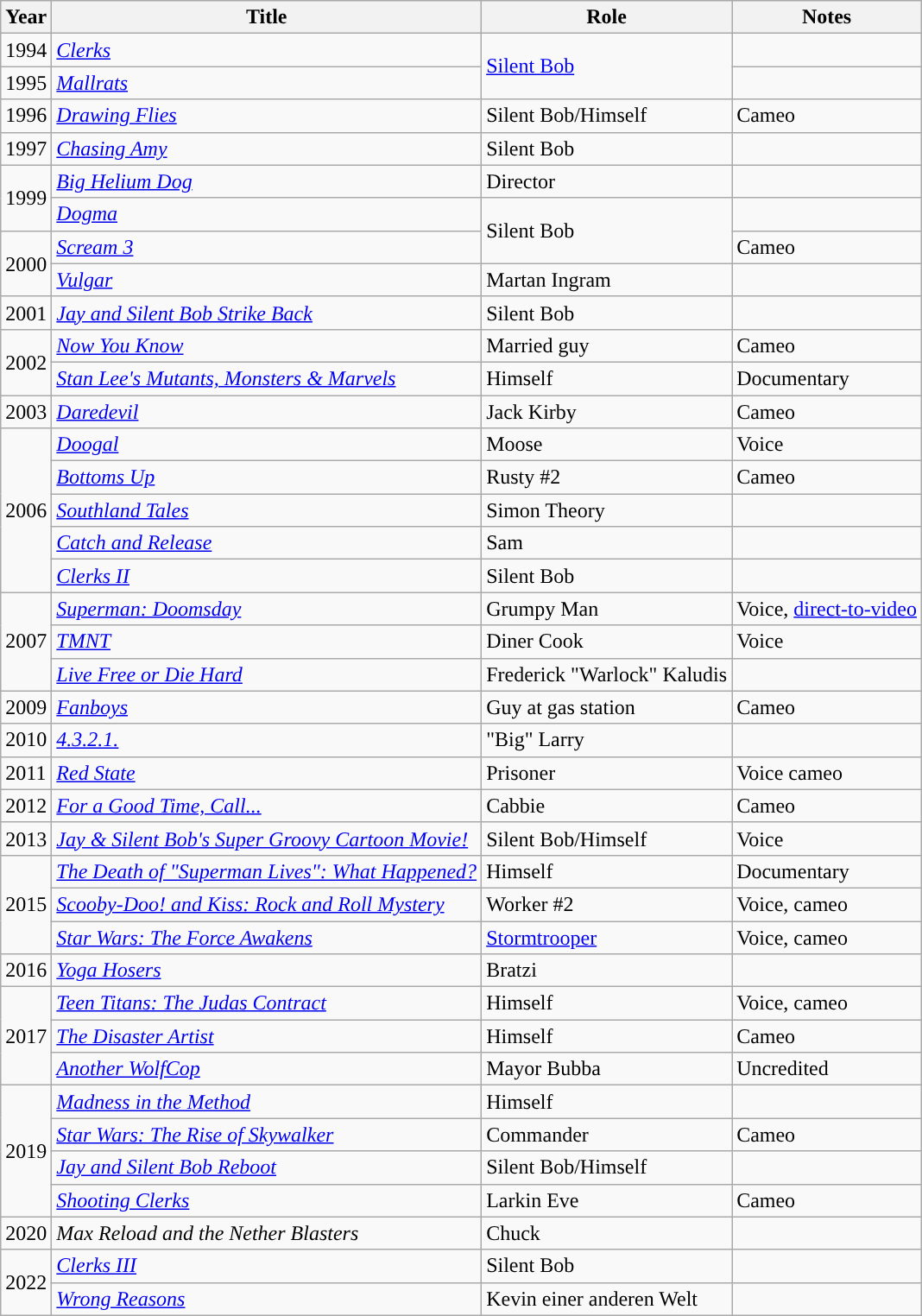<table class="wikitable sortable">
<tr>
<th>Year</th>
<th>Title</th>
<th>Role</th>
<th>Notes</th>
</tr>
<tr>
<td>1994</td>
<td><em><a href='#'>Clerks</a></em></td>
<td rowspan=2><a href='#'>Silent Bob</a></td>
<td></td>
</tr>
<tr>
<td>1995</td>
<td><em><a href='#'>Mallrats</a></em></td>
<td></td>
</tr>
<tr>
<td>1996</td>
<td><em><a href='#'>Drawing Flies</a></em></td>
<td>Silent Bob/Himself</td>
<td>Cameo</td>
</tr>
<tr>
<td>1997</td>
<td><em><a href='#'>Chasing Amy</a></em></td>
<td>Silent Bob</td>
<td></td>
</tr>
<tr>
<td rowspan=2>1999</td>
<td><em><a href='#'>Big Helium Dog</a></em></td>
<td>Director</td>
<td></td>
</tr>
<tr>
<td><em><a href='#'>Dogma</a></em></td>
<td rowspan=2>Silent Bob</td>
<td></td>
</tr>
<tr>
<td rowspan="2">2000</td>
<td><em><a href='#'>Scream 3</a></em></td>
<td>Cameo</td>
</tr>
<tr>
<td><em><a href='#'>Vulgar</a></em></td>
<td>Martan Ingram</td>
<td></td>
</tr>
<tr>
<td>2001</td>
<td><em><a href='#'>Jay and Silent Bob Strike Back</a></em></td>
<td>Silent Bob</td>
<td></td>
</tr>
<tr>
<td rowspan="2">2002</td>
<td><em><a href='#'>Now You Know</a></em></td>
<td>Married guy</td>
<td>Cameo</td>
</tr>
<tr>
<td><em><a href='#'>Stan Lee's Mutants, Monsters & Marvels</a></em></td>
<td>Himself</td>
<td>Documentary</td>
</tr>
<tr>
<td>2003</td>
<td><em><a href='#'>Daredevil</a></em></td>
<td>Jack Kirby</td>
<td>Cameo</td>
</tr>
<tr>
<td rowspan="5">2006</td>
<td><em><a href='#'>Doogal</a></em></td>
<td>Moose</td>
<td>Voice</td>
</tr>
<tr>
<td><em><a href='#'>Bottoms Up</a></em></td>
<td>Rusty #2</td>
<td>Cameo</td>
</tr>
<tr>
<td><em><a href='#'>Southland Tales</a></em></td>
<td>Simon Theory</td>
<td></td>
</tr>
<tr>
<td><em><a href='#'>Catch and Release</a></em></td>
<td>Sam</td>
<td></td>
</tr>
<tr>
<td><em><a href='#'>Clerks II</a></em></td>
<td>Silent Bob</td>
<td></td>
</tr>
<tr>
<td rowspan="3">2007</td>
<td><em><a href='#'>Superman: Doomsday</a></em></td>
<td>Grumpy Man</td>
<td>Voice, <a href='#'>direct-to-video</a></td>
</tr>
<tr>
<td><em><a href='#'>TMNT</a></em></td>
<td>Diner Cook</td>
<td>Voice</td>
</tr>
<tr>
<td><em><a href='#'>Live Free or Die Hard</a></em></td>
<td>Frederick "Warlock" Kaludis</td>
<td></td>
</tr>
<tr>
<td>2009</td>
<td><em><a href='#'>Fanboys</a></em></td>
<td>Guy at gas station</td>
<td>Cameo</td>
</tr>
<tr>
<td>2010</td>
<td><em><a href='#'>4.3.2.1.</a></em></td>
<td>"Big" Larry</td>
<td></td>
</tr>
<tr>
<td>2011</td>
<td><em><a href='#'>Red State</a></em></td>
<td>Prisoner</td>
<td>Voice cameo</td>
</tr>
<tr>
<td>2012</td>
<td><em><a href='#'>For a Good Time, Call...</a></em></td>
<td>Cabbie</td>
<td>Cameo</td>
</tr>
<tr>
<td>2013</td>
<td><em><a href='#'>Jay & Silent Bob's Super Groovy Cartoon Movie!</a></em></td>
<td>Silent Bob/Himself</td>
<td>Voice</td>
</tr>
<tr>
<td rowspan="3">2015</td>
<td><em><a href='#'>The Death of "Superman Lives": What Happened?</a></em></td>
<td>Himself</td>
<td>Documentary</td>
</tr>
<tr>
<td><em><a href='#'>Scooby-Doo! and Kiss: Rock and Roll Mystery</a></em></td>
<td>Worker #2</td>
<td>Voice, cameo</td>
</tr>
<tr>
<td><em><a href='#'>Star Wars: The Force Awakens</a></em></td>
<td><a href='#'>Stormtrooper</a></td>
<td>Voice, cameo</td>
</tr>
<tr>
<td>2016</td>
<td><em><a href='#'>Yoga Hosers</a></em></td>
<td>Bratzi</td>
<td></td>
</tr>
<tr>
<td rowspan="3”">2017</td>
<td><em><a href='#'>Teen Titans: The Judas Contract</a></em></td>
<td>Himself</td>
<td>Voice, cameo</td>
</tr>
<tr>
<td><em><a href='#'>The Disaster Artist</a></em></td>
<td>Himself</td>
<td>Cameo</td>
</tr>
<tr>
<td><em><a href='#'>Another WolfCop</a></em></td>
<td>Mayor Bubba</td>
<td>Uncredited</td>
</tr>
<tr>
<td rowspan="4">2019</td>
<td><em><a href='#'>Madness in the Method</a></em></td>
<td>Himself</td>
<td></td>
</tr>
<tr>
<td><em><a href='#'>Star Wars: The Rise of Skywalker</a></em></td>
<td>Commander</td>
<td>Cameo</td>
</tr>
<tr>
<td><em><a href='#'>Jay and Silent Bob Reboot</a></em></td>
<td>Silent Bob/Himself</td>
<td></td>
</tr>
<tr>
<td><em><a href='#'>Shooting Clerks</a></em></td>
<td>Larkin Eve</td>
<td>Cameo</td>
</tr>
<tr>
<td>2020</td>
<td><em>Max Reload and the Nether Blasters</em></td>
<td>Chuck</td>
<td></td>
</tr>
<tr>
<td rowspan="2">2022</td>
<td><em><a href='#'>Clerks III</a></em></td>
<td>Silent Bob</td>
<td></td>
</tr>
<tr>
<td><em><a href='#'>Wrong Reasons</a></em></td>
<td>Kevin einer anderen Welt</td>
<td></td>
</tr>
</table>
